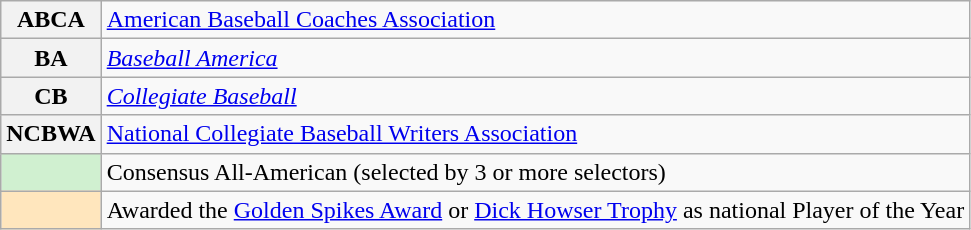<table class="wikitable">
<tr>
<th scope="row" style="text-align:center">ABCA</th>
<td><a href='#'>American Baseball Coaches Association</a></td>
</tr>
<tr>
<th scope="row" style="text-align:center">BA</th>
<td><em><a href='#'>Baseball America</a></em></td>
</tr>
<tr>
<th scope="row" style="text-align:center">CB</th>
<td><em><a href='#'>Collegiate Baseball</a></em></td>
</tr>
<tr>
<th scope="row" style="text-align:center">NCBWA</th>
<td><a href='#'>National Collegiate Baseball Writers Association</a></td>
</tr>
<tr>
<th scope="row" style="background:#d0f0d0;"></th>
<td>Consensus All-American (selected by 3 or more selectors)</td>
</tr>
<tr>
<th scope="row" style="background:#ffe6bd;"></th>
<td>Awarded the <a href='#'>Golden Spikes Award</a> or <a href='#'>Dick Howser Trophy</a> as national Player of the Year</td>
</tr>
</table>
